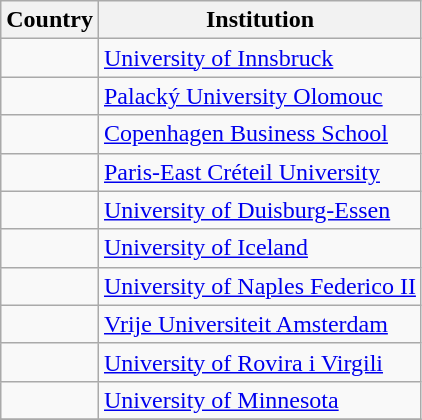<table class="wikitable sortable">
<tr>
<th>Country</th>
<th>Institution</th>
</tr>
<tr>
<td></td>
<td><a href='#'>University of Innsbruck</a></td>
</tr>
<tr>
<td></td>
<td><a href='#'>Palacký University Olomouc</a></td>
</tr>
<tr>
<td></td>
<td><a href='#'>Copenhagen Business School</a></td>
</tr>
<tr>
<td></td>
<td><a href='#'>Paris-East Créteil University</a></td>
</tr>
<tr>
<td></td>
<td><a href='#'>University of Duisburg-Essen</a></td>
</tr>
<tr>
<td></td>
<td><a href='#'>University of Iceland</a></td>
</tr>
<tr>
<td></td>
<td><a href='#'>University of Naples Federico II</a></td>
</tr>
<tr>
<td></td>
<td><a href='#'>Vrije Universiteit Amsterdam</a></td>
</tr>
<tr>
<td></td>
<td><a href='#'>University of Rovira i Virgili</a></td>
</tr>
<tr>
<td></td>
<td><a href='#'>University of Minnesota</a></td>
</tr>
<tr>
</tr>
</table>
